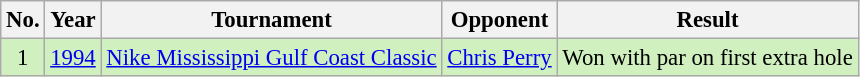<table class="wikitable" style="font-size:95%;">
<tr>
<th>No.</th>
<th>Year</th>
<th>Tournament</th>
<th>Opponent</th>
<th>Result</th>
</tr>
<tr style="background:#D0F0C0;">
<td align=center>1</td>
<td><a href='#'>1994</a></td>
<td><a href='#'>Nike Mississippi Gulf Coast Classic</a></td>
<td> <a href='#'>Chris Perry</a></td>
<td>Won with par on first extra hole</td>
</tr>
</table>
